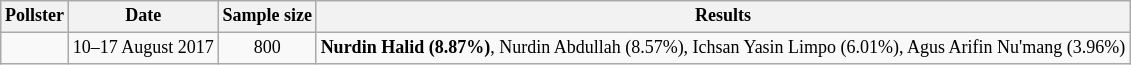<table class="wikitable sortable" style="text-align: center; font-size: 75%;">
<tr>
<th>Pollster</th>
<th>Date</th>
<th>Sample size</th>
<th>Results</th>
</tr>
<tr>
<td></td>
<td>10–17 August 2017</td>
<td>800</td>
<td><strong>Nurdin Halid (8.87%)</strong>, Nurdin Abdullah (8.57%), Ichsan Yasin Limpo (6.01%), Agus Arifin Nu'mang (3.96%)</td>
</tr>
</table>
